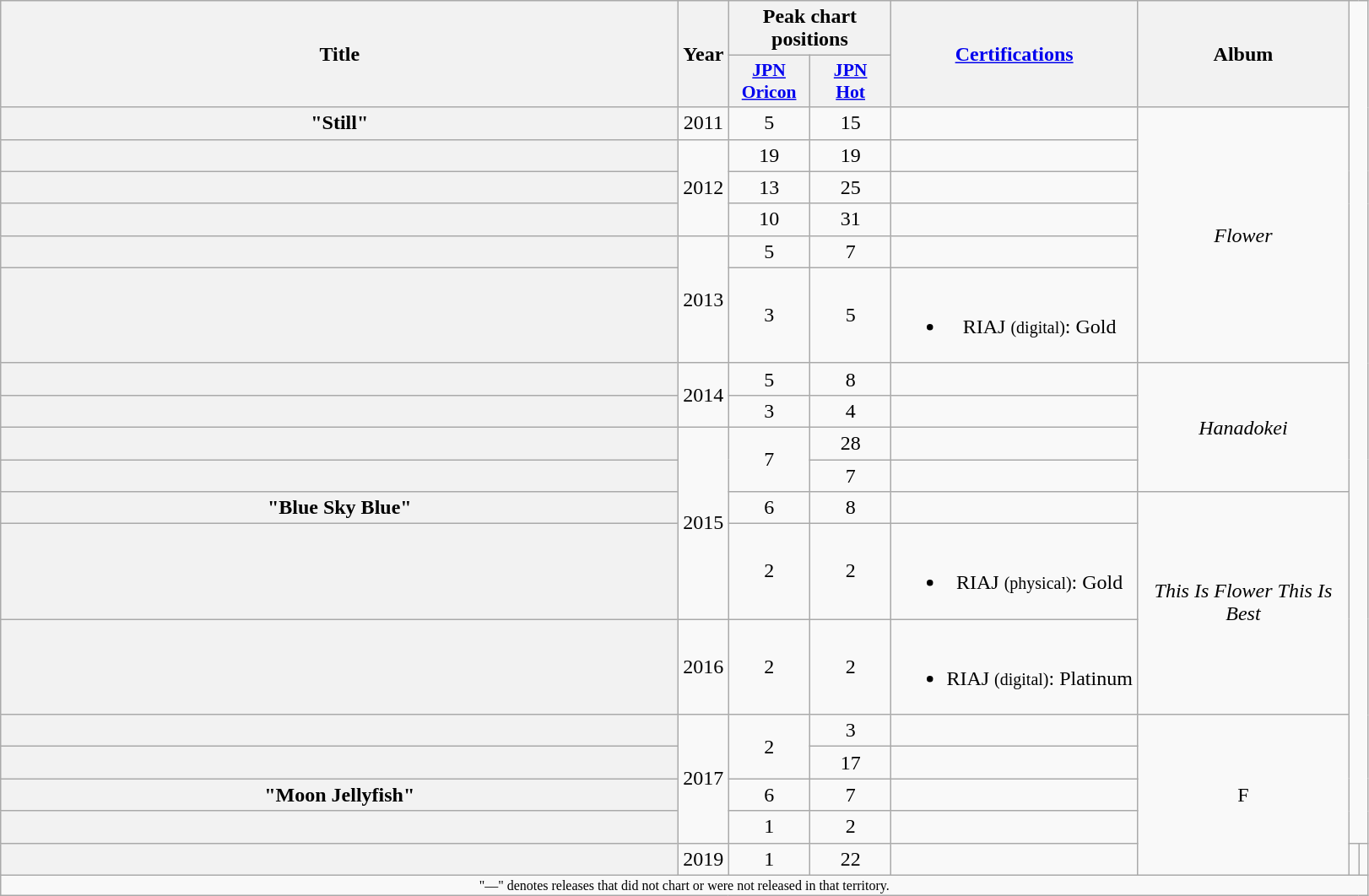<table class="wikitable plainrowheaders" style="text-align:center;">
<tr>
<th scope="col" rowspan="2" style="width:33em;">Title</th>
<th scope="col" rowspan="2">Year</th>
<th scope="col" colspan="2">Peak chart positions</th>
<th scope="col" rowspan="2"><a href='#'>Certifications</a></th>
<th scope="col" rowspan="2" style="width:10em;">Album</th>
</tr>
<tr>
<th scope="col" style="width:4em;font-size:90%;"><a href='#'>JPN<br>Oricon</a><br></th>
<th scope="col" style="width:4em;font-size:90%;"><a href='#'>JPN<br>Hot</a><br></th>
</tr>
<tr>
<th scope="row">"Still"</th>
<td>2011</td>
<td>5</td>
<td>15</td>
<td></td>
<td rowspan="6"><em>Flower</em></td>
</tr>
<tr>
<th scope="row"></th>
<td rowspan="3">2012</td>
<td>19</td>
<td>19</td>
<td></td>
</tr>
<tr>
<th scope="row"></th>
<td>13</td>
<td>25</td>
<td></td>
</tr>
<tr>
<th scope="row"></th>
<td>10</td>
<td>31</td>
<td></td>
</tr>
<tr>
<th scope="row"></th>
<td rowspan="2">2013</td>
<td>5</td>
<td>7</td>
<td></td>
</tr>
<tr>
<th scope="row"></th>
<td>3</td>
<td>5</td>
<td><br><ul><li>RIAJ <small>(digital)</small>: Gold</li></ul></td>
</tr>
<tr>
<th scope="row"></th>
<td rowspan="2">2014</td>
<td>5</td>
<td>8</td>
<td></td>
<td rowspan="4"><em>Hanadokei</em></td>
</tr>
<tr>
<th scope="row"></th>
<td>3</td>
<td>4</td>
<td></td>
</tr>
<tr>
<th scope="row"></th>
<td rowspan="4">2015</td>
<td rowspan="2">7</td>
<td>28</td>
<td></td>
</tr>
<tr>
<th scope="row"></th>
<td>7</td>
<td></td>
</tr>
<tr>
<th scope="row">"Blue Sky Blue"</th>
<td>6</td>
<td>8</td>
<td></td>
<td rowspan="3"><em>This Is Flower This Is Best</em></td>
</tr>
<tr>
<th scope="row"></th>
<td>2</td>
<td>2</td>
<td><br><ul><li>RIAJ <small>(physical)</small>: Gold</li></ul></td>
</tr>
<tr>
<th scope="row"></th>
<td rowspan="1">2016</td>
<td>2</td>
<td>2</td>
<td><br><ul><li>RIAJ <small>(digital)</small>: Platinum</li></ul></td>
</tr>
<tr>
<th scope="row"></th>
<td rowspan="4">2017</td>
<td rowspan="2">2</td>
<td>3</td>
<td></td>
<td rowspan="5">F</td>
</tr>
<tr>
<th scope="row"></th>
<td>17</td>
</tr>
<tr>
<th scope="row">"Moon Jellyfish"</th>
<td>6</td>
<td>7</td>
<td></td>
</tr>
<tr>
<th scope="row"></th>
<td>1</td>
<td>2</td>
<td></td>
</tr>
<tr>
<th scope="row"></th>
<td>2019</td>
<td>1</td>
<td>22</td>
<td></td>
<td></td>
<td></td>
</tr>
<tr>
<td align="center" colspan="17" style="font-size:8pt">"—" denotes releases that did not chart or were not released in that territory.</td>
</tr>
</table>
